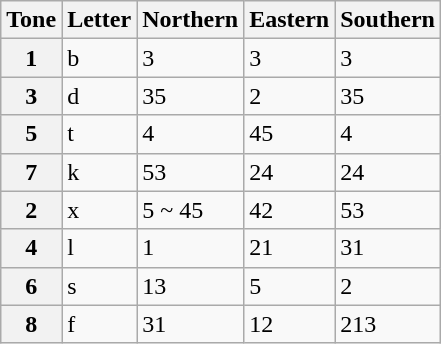<table class="wikitable">
<tr>
<th>Tone</th>
<th>Letter</th>
<th>Northern</th>
<th>Eastern</th>
<th>Southern</th>
</tr>
<tr>
<th>1</th>
<td>b</td>
<td> 3</td>
<td> 3</td>
<td> 3</td>
</tr>
<tr>
<th>3</th>
<td>d</td>
<td> 35</td>
<td> 2</td>
<td> 35</td>
</tr>
<tr>
<th>5</th>
<td>t</td>
<td> 4</td>
<td> 45</td>
<td> 4</td>
</tr>
<tr>
<th>7</th>
<td>k</td>
<td> 53</td>
<td> 24</td>
<td> 24</td>
</tr>
<tr>
<th>2</th>
<td>x</td>
<td> 5 ~  45</td>
<td> 42</td>
<td> 53</td>
</tr>
<tr>
<th>4</th>
<td>l</td>
<td> 1</td>
<td> 21</td>
<td> 31</td>
</tr>
<tr>
<th>6</th>
<td>s</td>
<td> 13</td>
<td> 5</td>
<td> 2</td>
</tr>
<tr>
<th>8</th>
<td>f</td>
<td> 31</td>
<td> 12</td>
<td> 213</td>
</tr>
</table>
